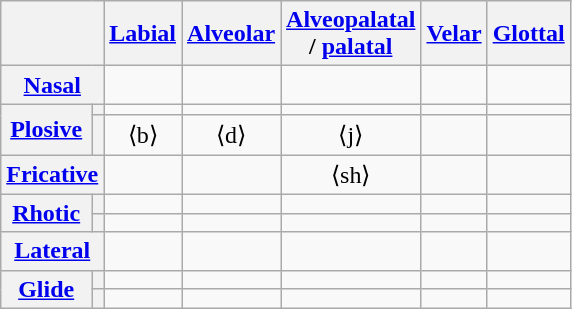<table class="wikitable" style=text-align:center>
<tr>
<th colspan="2"></th>
<th><a href='#'>Labial</a></th>
<th><a href='#'>Alveolar</a></th>
<th><a href='#'>Alveopalatal</a><br>/ <a href='#'>palatal</a></th>
<th><a href='#'>Velar</a></th>
<th><a href='#'>Glottal</a></th>
</tr>
<tr>
<th colspan="2"><a href='#'>Nasal</a></th>
<td></td>
<td></td>
<td> </td>
<td> </td>
<td></td>
</tr>
<tr>
<th rowspan="2"><a href='#'>Plosive</a></th>
<th></th>
<td></td>
<td></td>
<td></td>
<td></td>
<td> </td>
</tr>
<tr>
<th></th>
<td> ⟨b⟩</td>
<td> ⟨d⟩</td>
<td> ⟨j⟩</td>
<td> </td>
<td></td>
</tr>
<tr>
<th colspan="2"><a href='#'>Fricative</a></th>
<td></td>
<td></td>
<td> ⟨sh⟩</td>
<td></td>
<td></td>
</tr>
<tr>
<th rowspan="2"><a href='#'>Rhotic</a></th>
<th></th>
<td></td>
<td> </td>
<td></td>
<td></td>
<td></td>
</tr>
<tr>
<th></th>
<td></td>
<td> </td>
<td></td>
<td></td>
<td></td>
</tr>
<tr>
<th colspan="2"><a href='#'>Lateral</a></th>
<td></td>
<td></td>
<td></td>
<td></td>
<td></td>
</tr>
<tr>
<th rowspan="2"><a href='#'>Glide</a></th>
<th></th>
<td></td>
<td></td>
<td> </td>
<td></td>
<td></td>
</tr>
<tr>
<th></th>
<td> </td>
<td></td>
<td> </td>
<td></td>
<td></td>
</tr>
</table>
